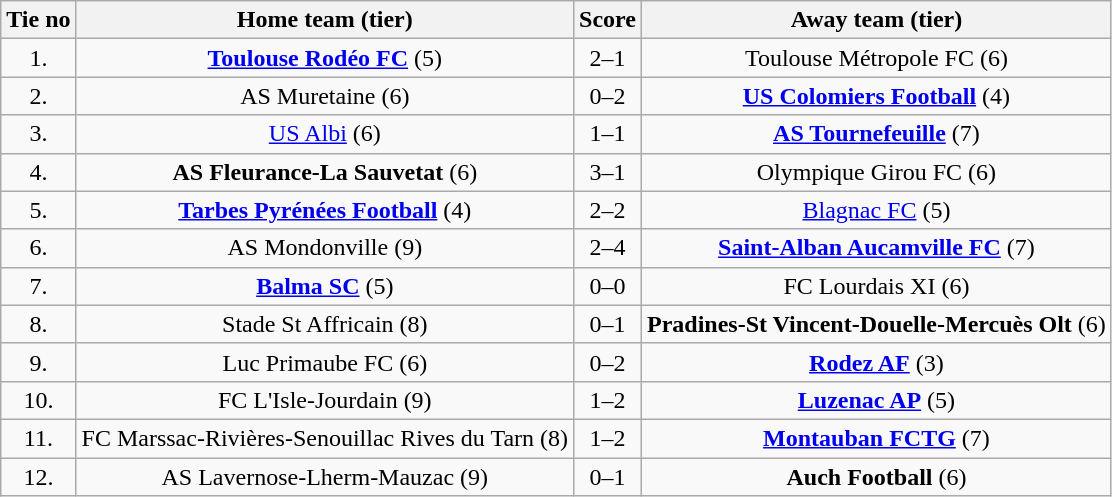<table class="wikitable" style="text-align: center">
<tr>
<th>Tie no</th>
<th>Home team (tier)</th>
<th>Score</th>
<th>Away team (tier)</th>
</tr>
<tr>
<td>1.</td>
<td><strong><a href='#'>Toulouse Rodéo FC</a></strong> (5)</td>
<td>2–1</td>
<td>Toulouse Métropole FC (6)</td>
</tr>
<tr>
<td>2.</td>
<td>AS Muretaine (6)</td>
<td>0–2</td>
<td><strong><a href='#'>US Colomiers Football</a></strong> (4)</td>
</tr>
<tr>
<td>3.</td>
<td><a href='#'>US Albi</a> (6)</td>
<td>1–1 </td>
<td><strong><a href='#'>AS Tournefeuille</a></strong> (7)</td>
</tr>
<tr>
<td>4.</td>
<td><strong>AS Fleurance-La Sauvetat</strong> (6)</td>
<td>3–1</td>
<td>Olympique Girou FC (6)</td>
</tr>
<tr>
<td>5.</td>
<td><strong><a href='#'>Tarbes Pyrénées Football</a></strong> (4)</td>
<td>2–2 </td>
<td><a href='#'>Blagnac FC</a> (5)</td>
</tr>
<tr>
<td>6.</td>
<td>AS Mondonville (9)</td>
<td>2–4</td>
<td><strong><a href='#'>Saint-Alban Aucamville FC</a></strong> (7)</td>
</tr>
<tr>
<td>7.</td>
<td><strong><a href='#'>Balma SC</a></strong> (5)</td>
<td>0–0 </td>
<td>FC Lourdais XI (6)</td>
</tr>
<tr>
<td>8.</td>
<td>Stade St Affricain (8)</td>
<td>0–1</td>
<td><strong>Pradines-St Vincent-Douelle-Mercuès Olt</strong> (6)</td>
</tr>
<tr>
<td>9.</td>
<td>Luc Primaube FC (6)</td>
<td>0–2</td>
<td><strong><a href='#'>Rodez AF</a></strong> (3)</td>
</tr>
<tr>
<td>10.</td>
<td>FC L'Isle-Jourdain (9)</td>
<td>1–2</td>
<td><strong><a href='#'>Luzenac AP</a></strong> (5)</td>
</tr>
<tr>
<td>11.</td>
<td>FC Marssac-Rivières-Senouillac Rives du Tarn (8)</td>
<td>1–2 </td>
<td><strong><a href='#'>Montauban FCTG</a></strong> (7)</td>
</tr>
<tr>
<td>12.</td>
<td>AS Lavernose-Lherm-Mauzac (9)</td>
<td>0–1</td>
<td><strong>Auch Football</strong> (6)</td>
</tr>
</table>
